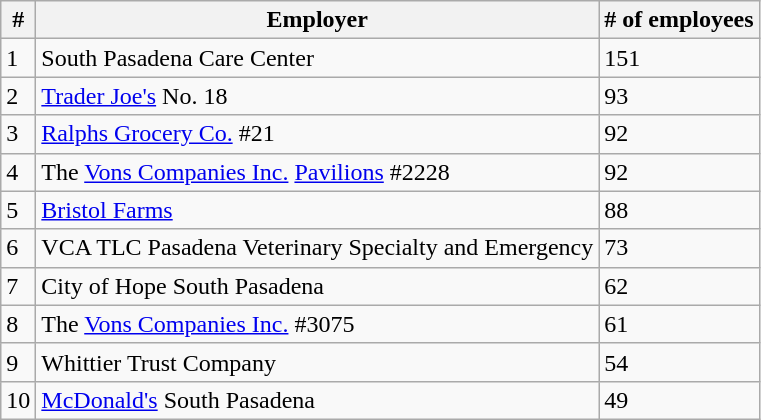<table class="wikitable">
<tr>
<th>#</th>
<th>Employer</th>
<th># of employees</th>
</tr>
<tr>
<td>1</td>
<td>South Pasadena Care Center</td>
<td>151</td>
</tr>
<tr>
<td>2</td>
<td><a href='#'>Trader Joe's</a> No. 18</td>
<td>93</td>
</tr>
<tr>
<td>3</td>
<td><a href='#'>Ralphs Grocery Co.</a> #21</td>
<td>92</td>
</tr>
<tr>
<td>4</td>
<td>The <a href='#'>Vons Companies Inc.</a> <a href='#'>Pavilions</a> #2228</td>
<td>92</td>
</tr>
<tr>
<td>5</td>
<td><a href='#'>Bristol Farms</a></td>
<td>88</td>
</tr>
<tr>
<td>6</td>
<td>VCA TLC Pasadena Veterinary Specialty and Emergency</td>
<td>73</td>
</tr>
<tr>
<td>7</td>
<td>City of Hope South Pasadena</td>
<td>62</td>
</tr>
<tr>
<td>8</td>
<td>The <a href='#'>Vons Companies Inc.</a> #3075 </td>
<td>61</td>
</tr>
<tr>
<td>9</td>
<td>Whittier Trust Company</td>
<td>54</td>
</tr>
<tr>
<td>10</td>
<td><a href='#'>McDonald's</a> South Pasadena</td>
<td>49</td>
</tr>
</table>
